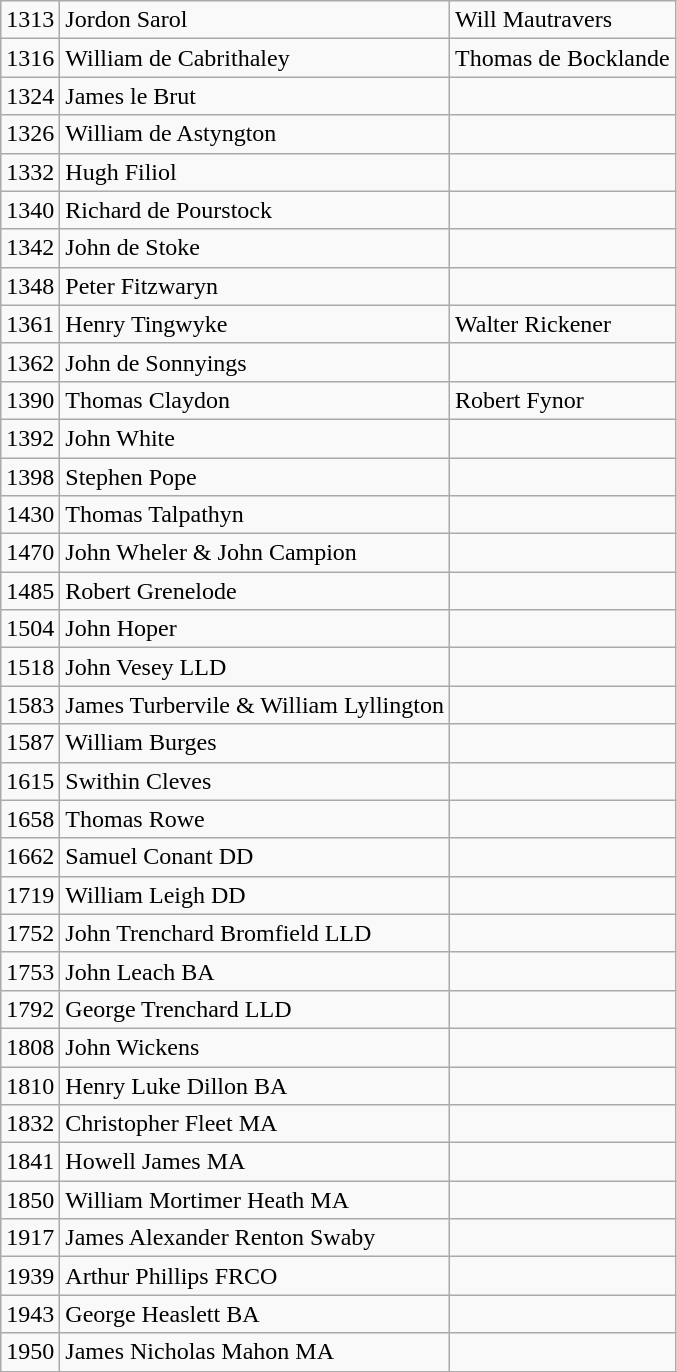<table class="wikitable">
<tr>
<td>1313</td>
<td>Jordon Sarol</td>
<td>Will Mautravers</td>
</tr>
<tr>
<td>1316</td>
<td>William de Cabrithaley</td>
<td>Thomas de Bocklande</td>
</tr>
<tr>
<td>1324</td>
<td>James le Brut</td>
<td></td>
</tr>
<tr>
<td>1326</td>
<td>William de Astyngton</td>
<td></td>
</tr>
<tr>
<td>1332</td>
<td>Hugh Filiol</td>
<td></td>
</tr>
<tr>
<td>1340</td>
<td>Richard de Pourstock</td>
<td></td>
</tr>
<tr>
<td>1342</td>
<td>John de Stoke</td>
<td></td>
</tr>
<tr>
<td>1348</td>
<td>Peter Fitzwaryn</td>
<td></td>
</tr>
<tr>
<td>1361</td>
<td>Henry Tingwyke</td>
<td>Walter Rickener</td>
</tr>
<tr>
<td>1362</td>
<td>John de Sonnyings</td>
<td></td>
</tr>
<tr>
<td>1390</td>
<td>Thomas Claydon</td>
<td>Robert Fynor</td>
</tr>
<tr>
<td>1392</td>
<td>John White</td>
<td></td>
</tr>
<tr>
<td>1398</td>
<td>Stephen Pope</td>
<td></td>
</tr>
<tr>
<td>1430</td>
<td>Thomas Talpathyn</td>
<td></td>
</tr>
<tr>
<td>1470</td>
<td>John Wheler & John Campion</td>
<td></td>
</tr>
<tr>
<td>1485</td>
<td>Robert Grenelode</td>
<td></td>
</tr>
<tr>
<td>1504</td>
<td>John Hoper</td>
<td></td>
</tr>
<tr>
<td>1518</td>
<td>John Vesey LLD</td>
<td></td>
</tr>
<tr>
<td>1583</td>
<td>James Turbervile & William Lyllington</td>
<td></td>
</tr>
<tr>
<td>1587</td>
<td>William Burges</td>
<td></td>
</tr>
<tr>
<td>1615</td>
<td>Swithin Cleves</td>
<td></td>
</tr>
<tr>
<td>1658</td>
<td>Thomas Rowe</td>
<td></td>
</tr>
<tr>
<td>1662</td>
<td>Samuel Conant DD</td>
<td></td>
</tr>
<tr>
<td>1719</td>
<td>William Leigh DD</td>
<td></td>
</tr>
<tr>
<td>1752</td>
<td>John Trenchard Bromfield LLD</td>
<td></td>
</tr>
<tr>
<td>1753</td>
<td>John Leach BA</td>
<td></td>
</tr>
<tr>
<td>1792</td>
<td>George Trenchard LLD</td>
<td></td>
</tr>
<tr>
<td>1808</td>
<td>John Wickens</td>
<td></td>
</tr>
<tr>
<td>1810</td>
<td>Henry Luke Dillon BA</td>
<td></td>
</tr>
<tr>
<td>1832</td>
<td>Christopher Fleet MA</td>
<td></td>
</tr>
<tr>
<td>1841</td>
<td>Howell James MA</td>
<td></td>
</tr>
<tr>
<td>1850</td>
<td>William Mortimer Heath MA</td>
<td></td>
</tr>
<tr>
<td>1917</td>
<td>James Alexander Renton Swaby</td>
<td></td>
</tr>
<tr>
<td>1939</td>
<td>Arthur Phillips FRCO</td>
<td></td>
</tr>
<tr>
<td>1943</td>
<td>George Heaslett BA</td>
<td></td>
</tr>
<tr>
<td>1950</td>
<td>James Nicholas Mahon MA</td>
<td></td>
</tr>
<tr>
</tr>
</table>
